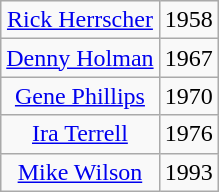<table class="wikitable">
<tr align="center">
<td><a href='#'>Rick Herrscher</a></td>
<td>1958</td>
</tr>
<tr align="center">
<td><a href='#'>Denny Holman</a></td>
<td>1967</td>
</tr>
<tr align="center">
<td><a href='#'>Gene Phillips</a></td>
<td>1970</td>
</tr>
<tr align="center">
<td><a href='#'>Ira Terrell</a></td>
<td>1976</td>
</tr>
<tr align="center">
<td><a href='#'>Mike Wilson</a></td>
<td>1993</td>
</tr>
</table>
